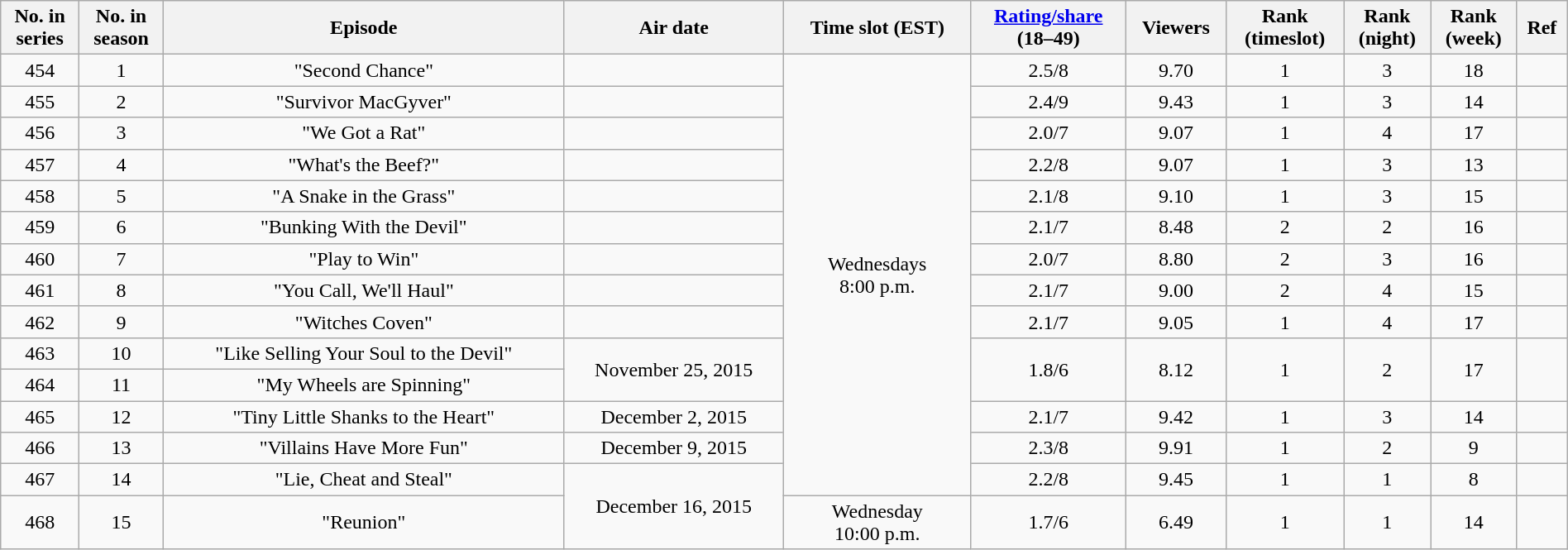<table class="wikitable plainrowheaders" style="text-align:center; width: 100%">
<tr>
<th scope="col">No. in<br>series</th>
<th scope="col">No. in<br>season</th>
<th scope="col">Episode</th>
<th scope="col">Air date</th>
<th scope="col">Time slot (EST)</th>
<th scope="col"><a href='#'>Rating/share</a><br>(18–49)</th>
<th scope="col">Viewers</th>
<th scope="col">Rank<br>(timeslot)</th>
<th scope="col">Rank<br>(night)</th>
<th scope="col">Rank<br>(week)</th>
<th scope="col">Ref</th>
</tr>
<tr>
<td scope="row">454</td>
<td>1</td>
<td>"Second Chance"</td>
<td></td>
<td rowspan="14">Wednesdays<br>8:00 p.m.</td>
<td>2.5/8</td>
<td>9.70</td>
<td>1</td>
<td>3</td>
<td>18</td>
<td></td>
</tr>
<tr>
<td scope="row">455</td>
<td>2</td>
<td>"Survivor MacGyver"</td>
<td></td>
<td>2.4/9</td>
<td>9.43</td>
<td>1</td>
<td>3</td>
<td>14</td>
<td></td>
</tr>
<tr>
<td scope="row">456</td>
<td>3</td>
<td>"We Got a Rat"</td>
<td></td>
<td>2.0/7</td>
<td>9.07</td>
<td>1</td>
<td>4</td>
<td>17</td>
<td></td>
</tr>
<tr>
<td scope="row">457</td>
<td>4</td>
<td>"What's the Beef?"</td>
<td></td>
<td>2.2/8</td>
<td>9.07</td>
<td>1</td>
<td>3</td>
<td>13</td>
<td></td>
</tr>
<tr>
<td scope="row">458</td>
<td>5</td>
<td>"A Snake in the Grass"</td>
<td></td>
<td>2.1/8</td>
<td>9.10</td>
<td>1</td>
<td>3</td>
<td>15</td>
<td></td>
</tr>
<tr>
<td scope="row">459</td>
<td>6</td>
<td>"Bunking With the Devil"</td>
<td></td>
<td>2.1/7</td>
<td>8.48</td>
<td>2</td>
<td>2</td>
<td>16</td>
<td></td>
</tr>
<tr>
<td scope="row">460</td>
<td>7</td>
<td>"Play to Win"</td>
<td></td>
<td>2.0/7</td>
<td>8.80</td>
<td>2</td>
<td>3</td>
<td>16</td>
<td></td>
</tr>
<tr>
<td scope="row">461</td>
<td>8</td>
<td>"You Call, We'll Haul"</td>
<td></td>
<td>2.1/7</td>
<td>9.00</td>
<td>2</td>
<td>4</td>
<td>15</td>
<td></td>
</tr>
<tr>
<td scope="row">462</td>
<td>9</td>
<td>"Witches Coven"</td>
<td></td>
<td>2.1/7</td>
<td>9.05</td>
<td>1</td>
<td>4</td>
<td>17</td>
<td></td>
</tr>
<tr>
<td scope="row">463</td>
<td>10</td>
<td>"Like Selling Your Soul to the Devil"</td>
<td rowspan="2">November 25, 2015</td>
<td rowspan="2">1.8/6</td>
<td rowspan="2">8.12</td>
<td rowspan="2">1</td>
<td rowspan="2">2</td>
<td rowspan="2">17</td>
<td rowspan="2"></td>
</tr>
<tr>
<td scope="row">464</td>
<td>11</td>
<td>"My Wheels are Spinning"</td>
</tr>
<tr>
<td scope="row">465</td>
<td>12</td>
<td>"Tiny Little Shanks to the Heart"</td>
<td>December 2, 2015</td>
<td>2.1/7</td>
<td>9.42</td>
<td>1</td>
<td>3</td>
<td>14</td>
<td></td>
</tr>
<tr>
<td scope="row">466</td>
<td>13</td>
<td>"Villains Have More Fun"</td>
<td>December 9, 2015</td>
<td>2.3/8</td>
<td>9.91</td>
<td>1</td>
<td>2</td>
<td>9</td>
<td></td>
</tr>
<tr>
<td scope="row">467</td>
<td>14</td>
<td>"Lie, Cheat and Steal"</td>
<td rowspan="2">December 16, 2015</td>
<td>2.2/8</td>
<td>9.45</td>
<td>1</td>
<td>1</td>
<td>8</td>
<td></td>
</tr>
<tr>
<td scope="row">468</td>
<td>15</td>
<td>"Reunion"</td>
<td>Wednesday<br>10:00 p.m.</td>
<td>1.7/6</td>
<td>6.49</td>
<td>1</td>
<td>1</td>
<td>14</td>
<td></td>
</tr>
</table>
